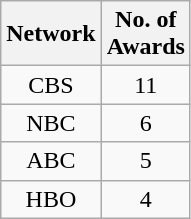<table class="wikitable">
<tr>
<th>Network</th>
<th>No. of<br>Awards</th>
</tr>
<tr style="text-align:center">
<td>CBS</td>
<td>11</td>
</tr>
<tr style="text-align:center">
<td>NBC</td>
<td>6</td>
</tr>
<tr style="text-align:center">
<td>ABC</td>
<td>5</td>
</tr>
<tr style="text-align:center">
<td>HBO</td>
<td>4</td>
</tr>
</table>
